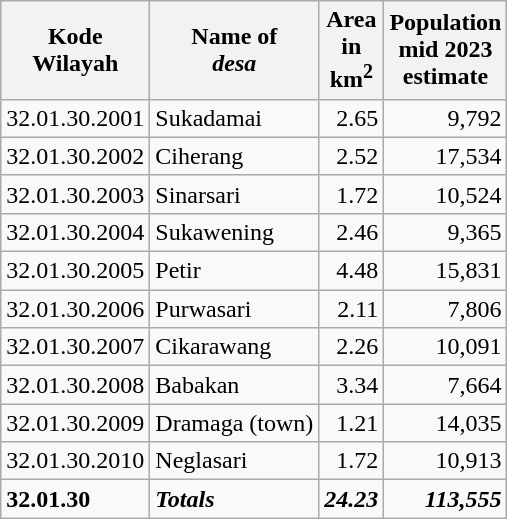<table class="wikitable">
<tr>
<th>Kode <br>Wilayah</th>
<th>Name of <br> <em>desa</em></th>
<th>Area <br>in <br>km<sup>2</sup></th>
<th>Population<br>mid 2023<br>estimate</th>
</tr>
<tr>
<td>32.01.30.2001</td>
<td>Sukadamai</td>
<td align="right">2.65</td>
<td align="right">9,792</td>
</tr>
<tr>
<td>32.01.30.2002</td>
<td>Ciherang</td>
<td align="right">2.52</td>
<td align="right">17,534</td>
</tr>
<tr>
<td>32.01.30.2003</td>
<td>Sinarsari</td>
<td align="right">1.72</td>
<td align="right">10,524</td>
</tr>
<tr>
<td>32.01.30.2004</td>
<td>Sukawening</td>
<td align="right">2.46</td>
<td align="right">9,365</td>
</tr>
<tr>
<td>32.01.30.2005</td>
<td>Petir</td>
<td align="right">4.48</td>
<td align="right">15,831</td>
</tr>
<tr>
<td>32.01.30.2006</td>
<td>Purwasari</td>
<td align="right">2.11</td>
<td align="right">7,806</td>
</tr>
<tr>
<td>32.01.30.2007</td>
<td>Cikarawang</td>
<td align="right">2.26</td>
<td align="right">10,091</td>
</tr>
<tr>
<td>32.01.30.2008</td>
<td>Babakan</td>
<td align="right">3.34</td>
<td align="right">7,664</td>
</tr>
<tr>
<td>32.01.30.2009</td>
<td>Dramaga (town)</td>
<td align="right">1.21</td>
<td align="right">14,035</td>
</tr>
<tr>
<td>32.01.30.2010</td>
<td>Neglasari</td>
<td align="right">1.72</td>
<td align="right">10,913</td>
</tr>
<tr>
<td><strong>32.01.30</strong></td>
<td><strong><em>Totals</em></strong></td>
<td align="right"><strong><em>24.23</em></strong></td>
<td align="right"><strong><em>113,555</em></strong></td>
</tr>
</table>
